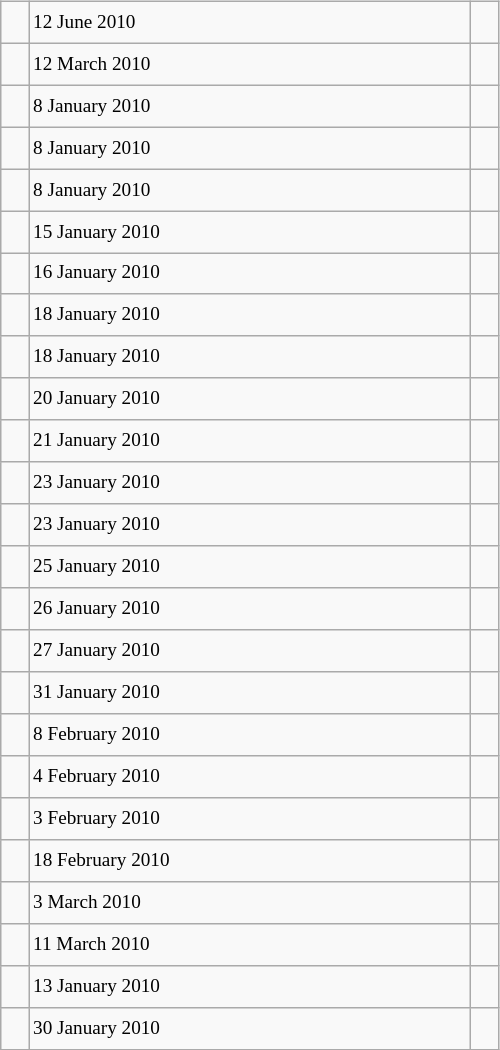<table class="wikitable" style="font-size: 80%; float: left; width: 26em; margin-right: 1em; height: 700px">
<tr>
<td></td>
<td>12 June 2010</td>
<td></td>
</tr>
<tr>
<td></td>
<td>12 March 2010</td>
<td></td>
</tr>
<tr>
<td></td>
<td>8 January 2010</td>
<td></td>
</tr>
<tr>
<td></td>
<td>8 January 2010</td>
<td></td>
</tr>
<tr>
<td></td>
<td>8 January 2010</td>
<td></td>
</tr>
<tr>
<td></td>
<td>15 January 2010</td>
<td></td>
</tr>
<tr>
<td></td>
<td>16 January 2010</td>
<td></td>
</tr>
<tr>
<td></td>
<td>18 January 2010</td>
<td></td>
</tr>
<tr>
<td></td>
<td>18 January 2010</td>
<td></td>
</tr>
<tr>
<td></td>
<td>20 January 2010</td>
<td></td>
</tr>
<tr>
<td></td>
<td>21 January 2010</td>
<td></td>
</tr>
<tr>
<td></td>
<td>23 January 2010</td>
<td></td>
</tr>
<tr>
<td></td>
<td>23 January 2010</td>
<td></td>
</tr>
<tr>
<td></td>
<td>25 January 2010</td>
<td></td>
</tr>
<tr>
<td></td>
<td>26 January 2010</td>
<td></td>
</tr>
<tr>
<td></td>
<td>27 January 2010</td>
<td></td>
</tr>
<tr>
<td></td>
<td>31 January 2010</td>
<td></td>
</tr>
<tr>
<td></td>
<td>8 February 2010</td>
<td></td>
</tr>
<tr>
<td></td>
<td>4 February 2010</td>
<td></td>
</tr>
<tr>
<td></td>
<td>3 February 2010</td>
<td></td>
</tr>
<tr>
<td></td>
<td>18 February 2010</td>
<td></td>
</tr>
<tr>
<td></td>
<td>3 March 2010</td>
<td></td>
</tr>
<tr>
<td></td>
<td>11 March 2010</td>
<td></td>
</tr>
<tr>
<td></td>
<td>13 January 2010</td>
<td></td>
</tr>
<tr>
<td></td>
<td>30 January 2010</td>
<td></td>
</tr>
</table>
